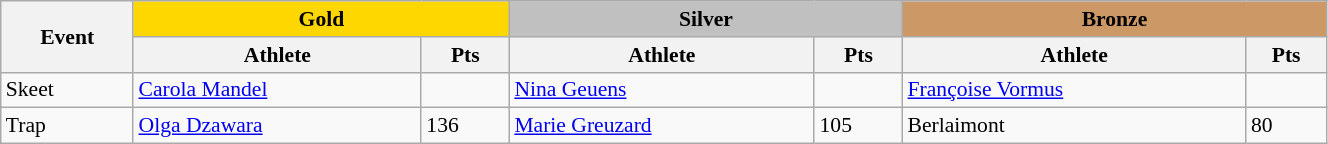<table class="wikitable" width=70% style="font-size:90%; text-align:left;">
<tr align=center>
<th rowspan=2>Event</th>
<td colspan=2 bgcolor=gold><strong>Gold</strong></td>
<td colspan=2 bgcolor=silver><strong>Silver</strong></td>
<td colspan=2 bgcolor=cc9966><strong>Bronze</strong></td>
</tr>
<tr>
<th>Athlete</th>
<th>Pts</th>
<th>Athlete</th>
<th>Pts</th>
<th>Athlete</th>
<th>Pts</th>
</tr>
<tr>
<td>Skeet</td>
<td> <a href='#'>Carola Mandel</a></td>
<td></td>
<td> <a href='#'>Nina Geuens</a></td>
<td></td>
<td> <a href='#'>Françoise Vormus</a></td>
<td></td>
</tr>
<tr>
<td>Trap</td>
<td> <a href='#'>Olga Dzawara</a></td>
<td>136</td>
<td> <a href='#'>Marie Greuzard</a></td>
<td>105</td>
<td> Berlaimont</td>
<td>80</td>
</tr>
</table>
